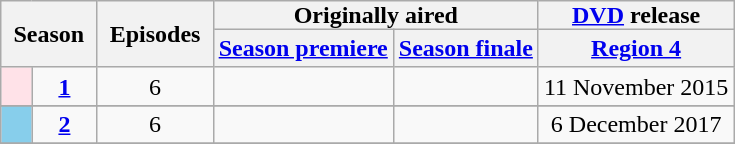<table class="wikitable" style="text-align: center;">
<tr>
<th style="padding: 0 8px;" rowspan="2" colspan="2">Season</th>
<th style="padding: 0 8px;" rowspan="2">Episodes</th>
<th style="padding: 0 8px;" colspan="2">Originally aired</th>
<th style="padding: 0 8px;"><a href='#'>DVD</a> release</th>
</tr>
<tr>
<th><a href='#'>Season premiere</a></th>
<th><a href='#'>Season finale</a></th>
<th><a href='#'>Region 4</a></th>
</tr>
<tr>
<td style="background: #FFE2E8;"></td>
<td><strong><a href='#'>1</a></strong></td>
<td>6</td>
<td></td>
<td></td>
<td>11 November 2015</td>
</tr>
<tr>
</tr>
<tr>
<td style="background: skyblue;"></td>
<td><strong><a href='#'>2</a></strong></td>
<td>6</td>
<td></td>
<td></td>
<td>6 December 2017</td>
</tr>
<tr>
</tr>
</table>
